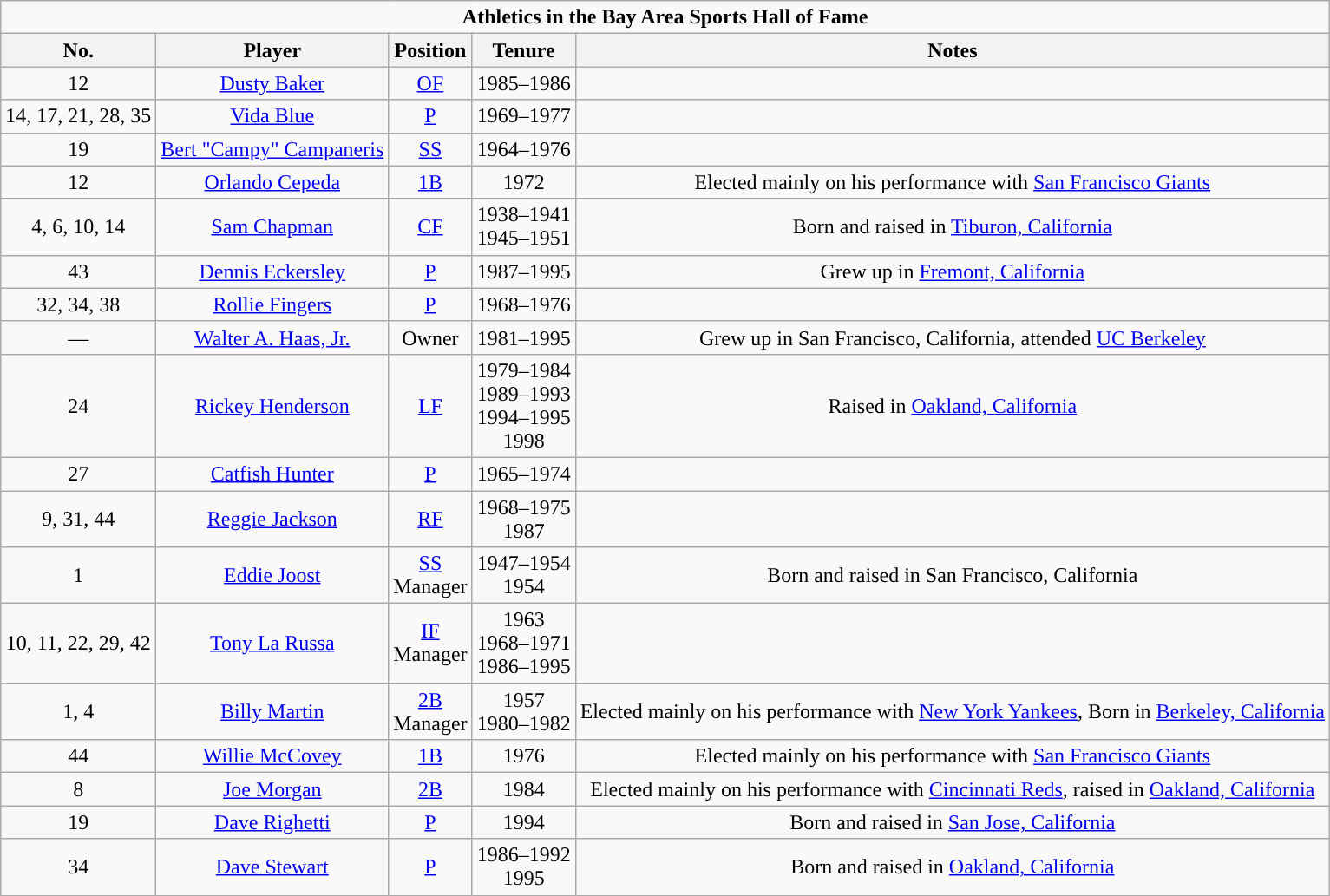<table class="wikitable" style="text-align:center">
<tr>
<td colspan="5"><strong>Athletics in the Bay Area Sports Hall of Fame</strong></td>
</tr>
<tr>
<th>No.</th>
<th>Player</th>
<th>Position</th>
<th>Tenure</th>
<th>Notes</th>
</tr>
<tr>
<td>12</td>
<td><a href='#'>Dusty Baker</a></td>
<td><a href='#'>OF</a></td>
<td>1985–1986</td>
<td></td>
</tr>
<tr>
<td>14, 17, 21, 28, 35</td>
<td><a href='#'>Vida Blue</a></td>
<td><a href='#'>P</a></td>
<td>1969–1977</td>
<td></td>
</tr>
<tr>
<td>19</td>
<td><a href='#'>Bert "Campy" Campaneris</a></td>
<td><a href='#'>SS</a></td>
<td>1964–1976</td>
<td></td>
</tr>
<tr>
<td>12</td>
<td><a href='#'>Orlando Cepeda</a></td>
<td><a href='#'>1B</a></td>
<td>1972</td>
<td>Elected mainly on his performance with <a href='#'>San Francisco Giants</a></td>
</tr>
<tr>
<td>4, 6, 10, 14</td>
<td><a href='#'>Sam Chapman</a></td>
<td><a href='#'>CF</a></td>
<td>1938–1941<br>1945–1951</td>
<td>Born and raised in <a href='#'>Tiburon, California</a></td>
</tr>
<tr>
<td>43</td>
<td><a href='#'>Dennis Eckersley</a></td>
<td><a href='#'>P</a></td>
<td>1987–1995</td>
<td>Grew up in <a href='#'>Fremont, California</a></td>
</tr>
<tr>
<td>32, 34, 38</td>
<td><a href='#'>Rollie Fingers</a></td>
<td><a href='#'>P</a></td>
<td>1968–1976</td>
<td></td>
</tr>
<tr>
<td>—</td>
<td><a href='#'>Walter A. Haas, Jr.</a></td>
<td>Owner</td>
<td>1981–1995</td>
<td>Grew up in San Francisco, California, attended <a href='#'>UC Berkeley</a></td>
</tr>
<tr>
<td>24</td>
<td><a href='#'>Rickey Henderson</a></td>
<td><a href='#'>LF</a></td>
<td>1979–1984<br>1989–1993<br>1994–1995<br>1998</td>
<td>Raised in <a href='#'>Oakland, California</a></td>
</tr>
<tr>
<td>27</td>
<td><a href='#'>Catfish Hunter</a></td>
<td><a href='#'>P</a></td>
<td>1965–1974</td>
<td></td>
</tr>
<tr>
<td>9, 31, 44</td>
<td><a href='#'>Reggie Jackson</a></td>
<td><a href='#'>RF</a></td>
<td>1968–1975<br>1987</td>
<td></td>
</tr>
<tr>
<td>1</td>
<td><a href='#'>Eddie Joost</a></td>
<td><a href='#'>SS</a><br>Manager</td>
<td>1947–1954<br>1954</td>
<td>Born and raised in San Francisco, California</td>
</tr>
<tr>
<td>10, 11, 22, 29, 42</td>
<td><a href='#'>Tony La Russa</a></td>
<td><a href='#'>IF</a><br>Manager</td>
<td>1963<br>1968–1971<br>1986–1995</td>
<td></td>
</tr>
<tr>
<td>1, 4</td>
<td><a href='#'>Billy Martin</a></td>
<td><a href='#'>2B</a><br>Manager</td>
<td>1957<br>1980–1982</td>
<td>Elected mainly on his performance with <a href='#'>New York Yankees</a>, Born in <a href='#'>Berkeley, California</a></td>
</tr>
<tr>
<td>44</td>
<td><a href='#'>Willie McCovey</a></td>
<td><a href='#'>1B</a></td>
<td>1976</td>
<td>Elected mainly on his performance with <a href='#'>San Francisco Giants</a></td>
</tr>
<tr>
<td>8</td>
<td><a href='#'>Joe Morgan</a></td>
<td><a href='#'>2B</a></td>
<td>1984</td>
<td>Elected mainly on his performance with <a href='#'>Cincinnati Reds</a>, raised in <a href='#'>Oakland, California</a></td>
</tr>
<tr>
<td>19</td>
<td><a href='#'>Dave Righetti</a></td>
<td><a href='#'>P</a></td>
<td>1994</td>
<td>Born and raised in <a href='#'>San Jose, California</a></td>
</tr>
<tr>
<td>34</td>
<td><a href='#'>Dave Stewart</a></td>
<td><a href='#'>P</a></td>
<td>1986–1992<br>1995</td>
<td>Born and raised in <a href='#'>Oakland, California</a></td>
</tr>
</table>
